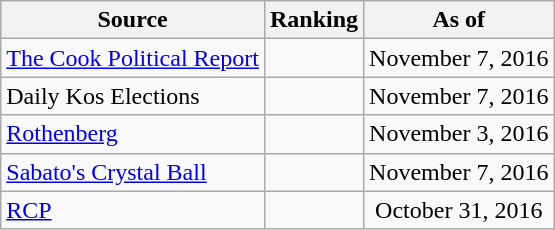<table class="wikitable" style="text-align:center">
<tr>
<th>Source</th>
<th>Ranking</th>
<th>As of</th>
</tr>
<tr>
<td align=left><a href='#'>The Cook Political Report</a></td>
<td></td>
<td>November 7, 2016</td>
</tr>
<tr>
<td align=left>Daily Kos Elections</td>
<td></td>
<td>November 7, 2016</td>
</tr>
<tr>
<td align=left><a href='#'>Rothenberg</a></td>
<td></td>
<td>November 3, 2016</td>
</tr>
<tr>
<td align=left><a href='#'>Sabato's Crystal Ball</a></td>
<td></td>
<td>November 7, 2016</td>
</tr>
<tr>
<td align="left"><a href='#'>RCP</a></td>
<td></td>
<td>October 31, 2016</td>
</tr>
</table>
